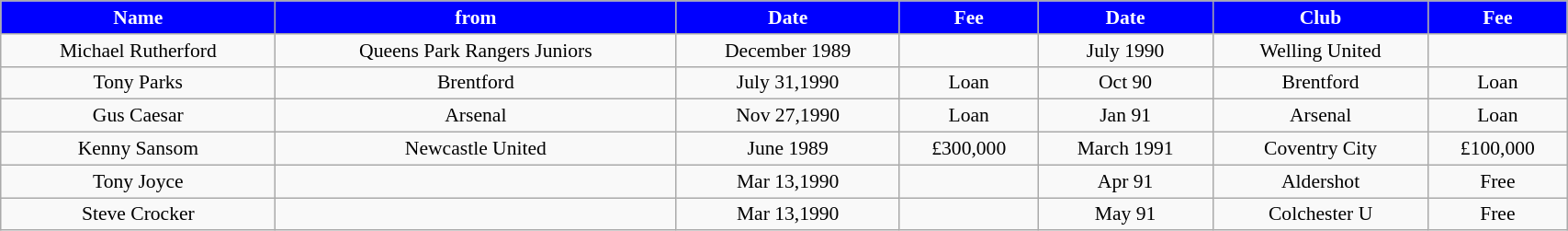<table class="wikitable" style="text-align:center; font-size:90%; width:90%;">
<tr>
<th style="background:#0000FF; color:#FFFFFF; text-align:center;"><strong>Name</strong></th>
<th style="background:#0000FF; color:#FFFFFF; text-align:center;">from</th>
<th style="background:#0000FF; color:#FFFFFF; text-align:center;">Date</th>
<th style="background:#0000FF; color:#FFFFFF; text-align:center;">Fee</th>
<th style="background:#0000FF; color:#FFFFFF; text-align:center;"><strong>Date</strong></th>
<th style="background:#0000FF; color:#FFFFFF; text-align:center;">Club</th>
<th style="background:#0000FF; color:#FFFFFF; text-align:center;"><strong>Fee</strong></th>
</tr>
<tr>
<td>Michael Rutherford</td>
<td>Queens Park Rangers Juniors</td>
<td>December 1989</td>
<td></td>
<td>July 1990</td>
<td>Welling United</td>
<td></td>
</tr>
<tr>
<td>Tony Parks</td>
<td>Brentford</td>
<td>July 31,1990</td>
<td>Loan</td>
<td>Oct 90</td>
<td>Brentford</td>
<td>Loan</td>
</tr>
<tr>
<td>Gus Caesar</td>
<td>Arsenal</td>
<td>Nov 27,1990</td>
<td>Loan</td>
<td>Jan 91</td>
<td>Arsenal</td>
<td>Loan</td>
</tr>
<tr>
<td>Kenny Sansom</td>
<td>Newcastle United</td>
<td>June 1989</td>
<td>£300,000</td>
<td>March 1991</td>
<td>Coventry City</td>
<td>£100,000</td>
</tr>
<tr>
<td>Tony Joyce</td>
<td></td>
<td>Mar 13,1990</td>
<td></td>
<td>Apr 91</td>
<td>Aldershot</td>
<td>Free</td>
</tr>
<tr>
<td>Steve Crocker</td>
<td></td>
<td>Mar 13,1990</td>
<td></td>
<td>May 91</td>
<td>Colchester U</td>
<td>Free</td>
</tr>
</table>
